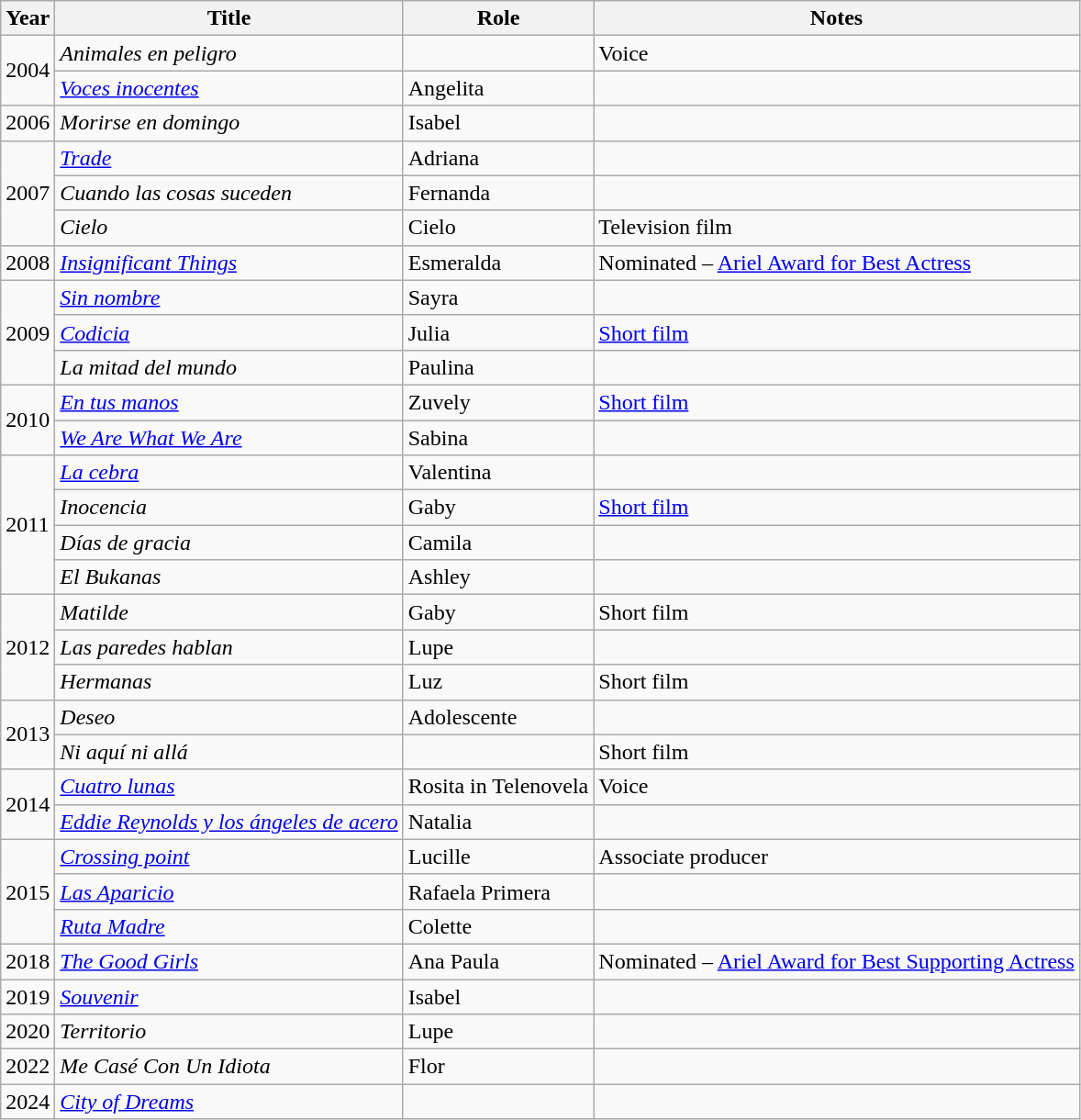<table class="wikitable">
<tr>
<th>Year</th>
<th>Title</th>
<th>Role</th>
<th>Notes</th>
</tr>
<tr>
<td rowspan="2">2004</td>
<td><em>Animales en peligro</em></td>
<td></td>
<td>Voice</td>
</tr>
<tr>
<td><em><a href='#'>Voces inocentes</a></em></td>
<td>Angelita</td>
<td></td>
</tr>
<tr>
<td>2006</td>
<td><em>Morirse en domingo</em></td>
<td>Isabel</td>
<td></td>
</tr>
<tr>
<td rowspan="3">2007</td>
<td><em><a href='#'>Trade</a></em></td>
<td>Adriana</td>
<td></td>
</tr>
<tr>
<td><em>Cuando las cosas suceden</em></td>
<td>Fernanda</td>
<td></td>
</tr>
<tr>
<td><em>Cielo</em></td>
<td>Cielo</td>
<td>Television film</td>
</tr>
<tr>
<td>2008</td>
<td><em><a href='#'>Insignificant Things</a></em></td>
<td>Esmeralda</td>
<td>Nominated – <a href='#'>Ariel Award for Best Actress</a></td>
</tr>
<tr>
<td rowspan="3">2009</td>
<td><em><a href='#'>Sin nombre</a></em></td>
<td>Sayra</td>
<td></td>
</tr>
<tr>
<td><em><a href='#'>Codicia</a></em></td>
<td>Julia</td>
<td><a href='#'>Short film</a></td>
</tr>
<tr>
<td><em>La mitad del mundo</em></td>
<td>Paulina</td>
<td></td>
</tr>
<tr>
<td rowspan="2">2010</td>
<td><em><a href='#'>En tus manos</a></em></td>
<td>Zuvely</td>
<td><a href='#'>Short film</a></td>
</tr>
<tr>
<td><em><a href='#'>We Are What We Are</a></em></td>
<td>Sabina</td>
<td></td>
</tr>
<tr>
<td rowspan="4">2011</td>
<td><em><a href='#'>La cebra</a></em></td>
<td>Valentina</td>
<td></td>
</tr>
<tr>
<td><em>Inocencia</em></td>
<td>Gaby</td>
<td><a href='#'>Short film</a></td>
</tr>
<tr>
<td><em>Días de gracia</em></td>
<td>Camila</td>
<td></td>
</tr>
<tr>
<td><em>El Bukanas</em></td>
<td>Ashley</td>
<td></td>
</tr>
<tr>
<td rowspan="3">2012</td>
<td><em>Matilde</em></td>
<td>Gaby</td>
<td>Short film</td>
</tr>
<tr>
<td><em>Las paredes hablan</em></td>
<td>Lupe</td>
<td></td>
</tr>
<tr>
<td><em>Hermanas</em></td>
<td>Luz</td>
<td>Short film</td>
</tr>
<tr>
<td rowspan="2">2013</td>
<td><em>Deseo</em></td>
<td>Adolescente</td>
<td></td>
</tr>
<tr>
<td><em>Ni aquí ni allá</em></td>
<td></td>
<td>Short film</td>
</tr>
<tr>
<td rowspan="2">2014</td>
<td><em><a href='#'>Cuatro lunas</a></em></td>
<td>Rosita in Telenovela</td>
<td>Voice</td>
</tr>
<tr>
<td><em><a href='#'>Eddie Reynolds y los ángeles de acero</a></em></td>
<td>Natalia</td>
<td></td>
</tr>
<tr>
<td rowspan="3">2015</td>
<td><em><a href='#'>Crossing point</a></em></td>
<td>Lucille</td>
<td>Associate producer</td>
</tr>
<tr>
<td><em><a href='#'>Las Aparicio</a></em></td>
<td>Rafaela Primera</td>
<td></td>
</tr>
<tr>
<td><em><a href='#'>Ruta Madre</a></em></td>
<td>Colette</td>
<td></td>
</tr>
<tr>
<td>2018</td>
<td><em><a href='#'>The Good Girls</a></em></td>
<td>Ana Paula</td>
<td>Nominated – <a href='#'>Ariel Award for Best Supporting Actress</a></td>
</tr>
<tr>
<td>2019</td>
<td><em><a href='#'>Souvenir</a></em></td>
<td>Isabel</td>
<td></td>
</tr>
<tr>
<td>2020</td>
<td><em>Territorio</em></td>
<td>Lupe</td>
<td></td>
</tr>
<tr>
<td>2022</td>
<td><em>Me Casé Con Un Idiota</em></td>
<td>Flor</td>
<td></td>
</tr>
<tr>
<td>2024</td>
<td><em><a href='#'>City of Dreams</a></em></td>
<td></td>
<td></td>
</tr>
</table>
